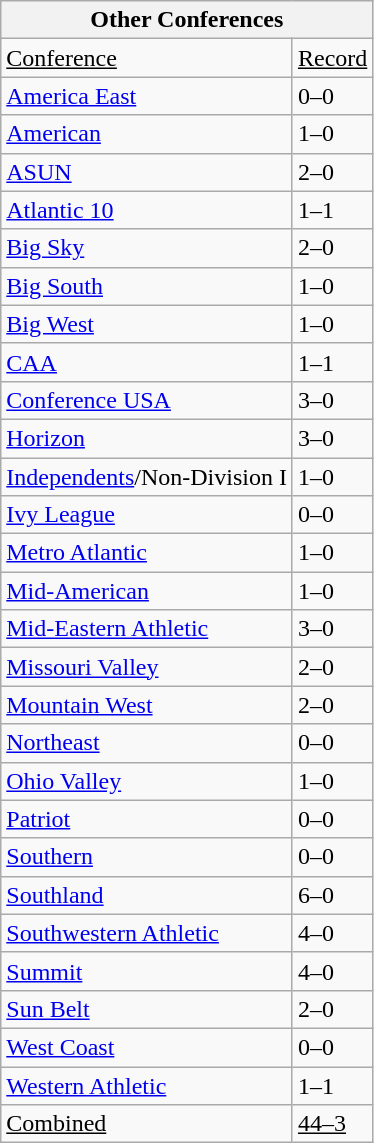<table class="wikitable">
<tr>
<th colspan="2">Other Conferences</th>
</tr>
<tr>
<td><u>Conference</u></td>
<td><u>Record</u></td>
</tr>
<tr>
<td><a href='#'>America East</a></td>
<td>0–0</td>
</tr>
<tr>
<td><a href='#'>American</a></td>
<td>1–0</td>
</tr>
<tr>
<td><a href='#'>ASUN</a></td>
<td>2–0</td>
</tr>
<tr>
<td><a href='#'>Atlantic 10</a></td>
<td>1–1</td>
</tr>
<tr>
<td><a href='#'>Big Sky</a></td>
<td>2–0</td>
</tr>
<tr>
<td><a href='#'>Big South</a></td>
<td>1–0</td>
</tr>
<tr>
<td><a href='#'>Big West</a></td>
<td>1–0</td>
</tr>
<tr>
<td><a href='#'>CAA</a></td>
<td>1–1</td>
</tr>
<tr>
<td><a href='#'>Conference USA</a></td>
<td>3–0</td>
</tr>
<tr>
<td><a href='#'>Horizon</a></td>
<td>3–0</td>
</tr>
<tr>
<td><a href='#'>Independents</a>/Non-Division I</td>
<td>1–0</td>
</tr>
<tr>
<td><a href='#'>Ivy League</a></td>
<td>0–0</td>
</tr>
<tr>
<td><a href='#'>Metro Atlantic</a></td>
<td>1–0</td>
</tr>
<tr>
<td><a href='#'>Mid-American</a></td>
<td>1–0</td>
</tr>
<tr>
<td><a href='#'>Mid-Eastern Athletic</a></td>
<td>3–0</td>
</tr>
<tr>
<td><a href='#'>Missouri Valley</a></td>
<td>2–0</td>
</tr>
<tr>
<td><a href='#'>Mountain West</a></td>
<td>2–0</td>
</tr>
<tr>
<td><a href='#'>Northeast</a></td>
<td>0–0</td>
</tr>
<tr>
<td><a href='#'>Ohio Valley</a></td>
<td>1–0</td>
</tr>
<tr>
<td><a href='#'>Patriot</a></td>
<td>0–0</td>
</tr>
<tr>
<td><a href='#'>Southern</a></td>
<td>0–0</td>
</tr>
<tr>
<td><a href='#'>Southland</a></td>
<td>6–0</td>
</tr>
<tr>
<td><a href='#'>Southwestern Athletic</a></td>
<td>4–0</td>
</tr>
<tr>
<td><a href='#'>Summit</a></td>
<td>4–0</td>
</tr>
<tr>
<td><a href='#'>Sun Belt</a></td>
<td>2–0</td>
</tr>
<tr>
<td><a href='#'>West Coast</a></td>
<td>0–0</td>
</tr>
<tr>
<td><a href='#'>Western Athletic</a></td>
<td>1–1</td>
</tr>
<tr>
<td><u>Combined</u></td>
<td><u>44–3</u></td>
</tr>
</table>
